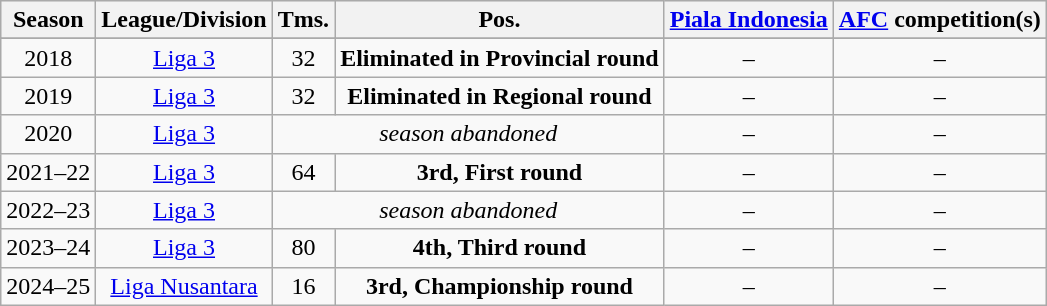<table class="wikitable" style="text-align:center">
<tr style="background:#efefef;">
<th>Season</th>
<th>League/Division</th>
<th>Tms.</th>
<th>Pos.</th>
<th><a href='#'>Piala Indonesia</a></th>
<th colspan=2><a href='#'>AFC</a> competition(s)</th>
</tr>
<tr>
</tr>
<tr>
<td>2018</td>
<td><a href='#'>Liga 3</a></td>
<td>32</td>
<td><strong>Eliminated in Provincial round</strong></td>
<td>–</td>
<td>–</td>
</tr>
<tr>
<td>2019</td>
<td><a href='#'>Liga 3</a></td>
<td>32</td>
<td><strong>Eliminated in Regional round</strong></td>
<td>–</td>
<td>–</td>
</tr>
<tr>
<td>2020</td>
<td><a href='#'>Liga 3</a></td>
<td colspan="2"><em>season abandoned</em></td>
<td>–</td>
<td>–</td>
</tr>
<tr>
<td>2021–22</td>
<td><a href='#'>Liga 3</a></td>
<td>64</td>
<td><strong>3rd, First round</strong></td>
<td>–</td>
<td>–</td>
</tr>
<tr>
<td>2022–23</td>
<td><a href='#'>Liga 3</a></td>
<td colspan="2"><em>season abandoned</em></td>
<td>–</td>
<td>–</td>
</tr>
<tr>
<td>2023–24</td>
<td><a href='#'>Liga 3</a></td>
<td>80</td>
<td><strong>4th, Third round</strong></td>
<td>–</td>
<td>–</td>
</tr>
<tr>
<td>2024–25</td>
<td><a href='#'>Liga Nusantara</a></td>
<td>16</td>
<td><strong>3rd, Championship round</strong></td>
<td>–</td>
<td>–</td>
</tr>
</table>
